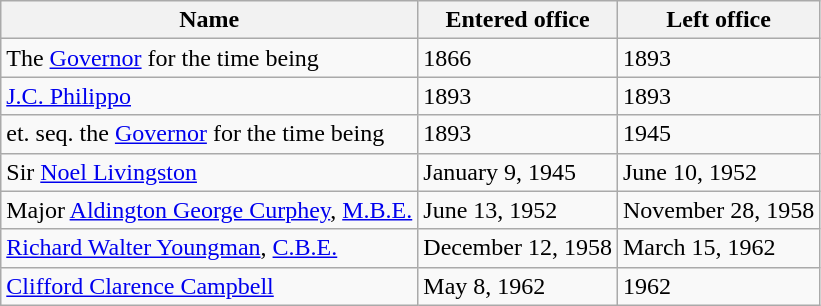<table class="wikitable">
<tr>
<th>Name</th>
<th>Entered office</th>
<th>Left office</th>
</tr>
<tr>
<td>The <a href='#'>Governor</a> for the time being</td>
<td>1866</td>
<td>1893</td>
</tr>
<tr>
<td><a href='#'>J.C. Philippo</a></td>
<td>1893</td>
<td>1893</td>
</tr>
<tr>
<td>et. seq. the <a href='#'>Governor</a> for the time being</td>
<td>1893</td>
<td>1945</td>
</tr>
<tr>
<td>Sir <a href='#'>Noel Livingston</a></td>
<td>January 9, 1945</td>
<td>June 10, 1952</td>
</tr>
<tr>
<td>Major <a href='#'>Aldington George Curphey</a>, <a href='#'>M.B.E.</a></td>
<td>June 13, 1952 </td>
<td>November 28, 1958</td>
</tr>
<tr>
<td><a href='#'>Richard Walter Youngman</a>, <a href='#'>C.B.E.</a></td>
<td>December 12, 1958</td>
<td>March 15, 1962</td>
</tr>
<tr>
<td><a href='#'>Clifford Clarence Campbell</a></td>
<td>May 8, 1962</td>
<td>1962</td>
</tr>
</table>
